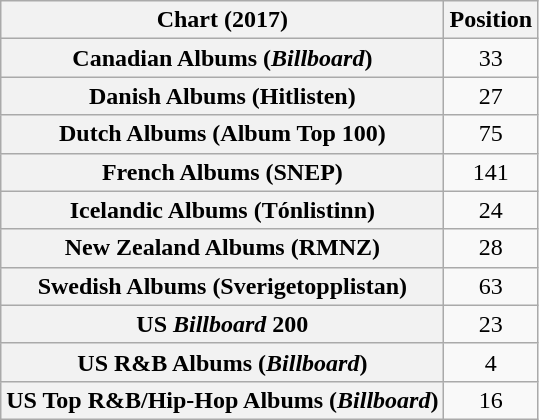<table class="wikitable sortable plainrowheaders" style="text-align:center;">
<tr>
<th scope="col">Chart (2017)</th>
<th scope="col">Position</th>
</tr>
<tr>
<th scope="row">Canadian Albums (<em>Billboard</em>)</th>
<td>33</td>
</tr>
<tr>
<th scope="row">Danish Albums (Hitlisten)</th>
<td>27</td>
</tr>
<tr>
<th scope="row">Dutch Albums (Album Top 100)</th>
<td>75</td>
</tr>
<tr>
<th scope="row">French Albums (SNEP)</th>
<td>141</td>
</tr>
<tr>
<th scope="row">Icelandic Albums (Tónlistinn)</th>
<td>24</td>
</tr>
<tr>
<th scope="row">New Zealand Albums (RMNZ)</th>
<td>28</td>
</tr>
<tr>
<th scope="row">Swedish Albums (Sverigetopplistan)</th>
<td>63</td>
</tr>
<tr>
<th scope="row">US <em>Billboard</em> 200</th>
<td>23</td>
</tr>
<tr>
<th scope="row">US R&B Albums (<em>Billboard</em>)</th>
<td>4</td>
</tr>
<tr>
<th scope="row">US Top R&B/Hip-Hop Albums (<em>Billboard</em>)</th>
<td>16</td>
</tr>
</table>
